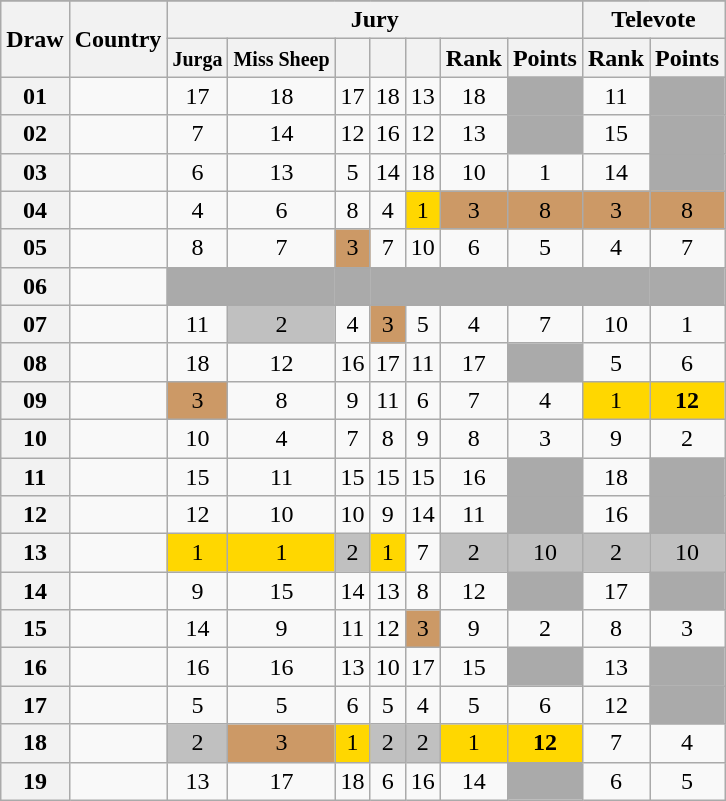<table class="sortable wikitable collapsible plainrowheaders" style="text-align:center">
<tr>
</tr>
<tr>
<th scope="col" rowspan="2">Draw</th>
<th scope="col" rowspan="2">Country</th>
<th scope="col" colspan="7">Jury</th>
<th scope="col" colspan="2">Televote</th>
</tr>
<tr>
<th scope="col"><small>Jurga</small></th>
<th scope="col"><small>Miss Sheep</small></th>
<th scope="col"><small></small></th>
<th scope="col"><small></small></th>
<th scope="col"><small></small></th>
<th scope="col">Rank</th>
<th scope="col">Points</th>
<th scope="col">Rank</th>
<th scope="col">Points</th>
</tr>
<tr>
<th scope="row" style="text-align:center;">01</th>
<td style="text-align:left;"></td>
<td>17</td>
<td>18</td>
<td>17</td>
<td>18</td>
<td>13</td>
<td>18</td>
<td style="background:#AAAAAA;"></td>
<td>11</td>
<td style="background:#AAAAAA;"></td>
</tr>
<tr>
<th scope="row" style="text-align:center;">02</th>
<td style="text-align:left;"></td>
<td>7</td>
<td>14</td>
<td>12</td>
<td>16</td>
<td>12</td>
<td>13</td>
<td style="background:#AAAAAA;"></td>
<td>15</td>
<td style="background:#AAAAAA;"></td>
</tr>
<tr>
<th scope="row" style="text-align:center;">03</th>
<td style="text-align:left;"></td>
<td>6</td>
<td>13</td>
<td>5</td>
<td>14</td>
<td>18</td>
<td>10</td>
<td>1</td>
<td>14</td>
<td style="background:#AAAAAA;"></td>
</tr>
<tr>
<th scope="row" style="text-align:center;">04</th>
<td style="text-align:left;"></td>
<td>4</td>
<td>6</td>
<td>8</td>
<td>4</td>
<td style="background:gold;">1</td>
<td style="background:#CC9966;">3</td>
<td style="background:#CC9966;">8</td>
<td style="background:#CC9966;">3</td>
<td style="background:#CC9966;">8</td>
</tr>
<tr>
<th scope="row" style="text-align:center;">05</th>
<td style="text-align:left;"></td>
<td>8</td>
<td>7</td>
<td style="background:#CC9966;">3</td>
<td>7</td>
<td>10</td>
<td>6</td>
<td>5</td>
<td>4</td>
<td>7</td>
</tr>
<tr class="sortbottom">
<th scope="row" style="text-align:center;">06</th>
<td style="text-align:left;"></td>
<td style="background:#AAAAAA;"></td>
<td style="background:#AAAAAA;"></td>
<td style="background:#AAAAAA;"></td>
<td style="background:#AAAAAA;"></td>
<td style="background:#AAAAAA;"></td>
<td style="background:#AAAAAA;"></td>
<td style="background:#AAAAAA;"></td>
<td style="background:#AAAAAA;"></td>
<td style="background:#AAAAAA;"></td>
</tr>
<tr>
<th scope="row" style="text-align:center;">07</th>
<td style="text-align:left;"></td>
<td>11</td>
<td style="background:silver;">2</td>
<td>4</td>
<td style="background:#CC9966;">3</td>
<td>5</td>
<td>4</td>
<td>7</td>
<td>10</td>
<td>1</td>
</tr>
<tr>
<th scope="row" style="text-align:center;">08</th>
<td style="text-align:left;"></td>
<td>18</td>
<td>12</td>
<td>16</td>
<td>17</td>
<td>11</td>
<td>17</td>
<td style="background:#AAAAAA;"></td>
<td>5</td>
<td>6</td>
</tr>
<tr>
<th scope="row" style="text-align:center;">09</th>
<td style="text-align:left;"></td>
<td style="background:#CC9966;">3</td>
<td>8</td>
<td>9</td>
<td>11</td>
<td>6</td>
<td>7</td>
<td>4</td>
<td style="background:gold;">1</td>
<td style="background:gold;"><strong>12</strong></td>
</tr>
<tr>
<th scope="row" style="text-align:center;">10</th>
<td style="text-align:left;"></td>
<td>10</td>
<td>4</td>
<td>7</td>
<td>8</td>
<td>9</td>
<td>8</td>
<td>3</td>
<td>9</td>
<td>2</td>
</tr>
<tr>
<th scope="row" style="text-align:center;">11</th>
<td style="text-align:left;"></td>
<td>15</td>
<td>11</td>
<td>15</td>
<td>15</td>
<td>15</td>
<td>16</td>
<td style="background:#AAAAAA;"></td>
<td>18</td>
<td style="background:#AAAAAA;"></td>
</tr>
<tr>
<th scope="row" style="text-align:center;">12</th>
<td style="text-align:left;"></td>
<td>12</td>
<td>10</td>
<td>10</td>
<td>9</td>
<td>14</td>
<td>11</td>
<td style="background:#AAAAAA;"></td>
<td>16</td>
<td style="background:#AAAAAA;"></td>
</tr>
<tr>
<th scope="row" style="text-align:center;">13</th>
<td style="text-align:left;"></td>
<td style="background:gold;">1</td>
<td style="background:gold;">1</td>
<td style="background:silver;">2</td>
<td style="background:gold;">1</td>
<td>7</td>
<td style="background:silver;">2</td>
<td style="background:silver;">10</td>
<td style="background:silver;">2</td>
<td style="background:silver;">10</td>
</tr>
<tr>
<th scope="row" style="text-align:center;">14</th>
<td style="text-align:left;"></td>
<td>9</td>
<td>15</td>
<td>14</td>
<td>13</td>
<td>8</td>
<td>12</td>
<td style="background:#AAAAAA;"></td>
<td>17</td>
<td style="background:#AAAAAA;"></td>
</tr>
<tr>
<th scope="row" style="text-align:center;">15</th>
<td style="text-align:left;"></td>
<td>14</td>
<td>9</td>
<td>11</td>
<td>12</td>
<td style="background:#CC9966;">3</td>
<td>9</td>
<td>2</td>
<td>8</td>
<td>3</td>
</tr>
<tr>
<th scope="row" style="text-align:center;">16</th>
<td style="text-align:left;"></td>
<td>16</td>
<td>16</td>
<td>13</td>
<td>10</td>
<td>17</td>
<td>15</td>
<td style="background:#AAAAAA;"></td>
<td>13</td>
<td style="background:#AAAAAA;"></td>
</tr>
<tr>
<th scope="row" style="text-align:center;">17</th>
<td style="text-align:left;"></td>
<td>5</td>
<td>5</td>
<td>6</td>
<td>5</td>
<td>4</td>
<td>5</td>
<td>6</td>
<td>12</td>
<td style="background:#AAAAAA;"></td>
</tr>
<tr>
<th scope="row" style="text-align:center;">18</th>
<td style="text-align:left;"></td>
<td style="background:silver;">2</td>
<td style="background:#CC9966;">3</td>
<td style="background:gold;">1</td>
<td style="background:silver;">2</td>
<td style="background:silver;">2</td>
<td style="background:gold;">1</td>
<td style="background:gold;"><strong>12</strong></td>
<td>7</td>
<td>4</td>
</tr>
<tr>
<th scope="row" style="text-align:center;">19</th>
<td style="text-align:left;"></td>
<td>13</td>
<td>17</td>
<td>18</td>
<td>6</td>
<td>16</td>
<td>14</td>
<td style="background:#AAAAAA;"></td>
<td>6</td>
<td>5</td>
</tr>
</table>
